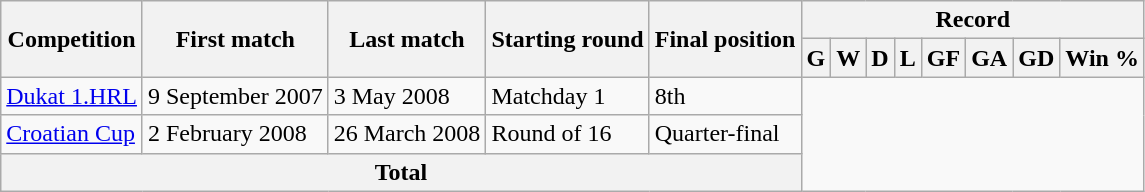<table class="wikitable" style="text-align: center">
<tr>
<th rowspan="2">Competition</th>
<th rowspan="2">First match</th>
<th rowspan="2">Last match</th>
<th rowspan="2">Starting round</th>
<th rowspan="2">Final position</th>
<th colspan="8">Record</th>
</tr>
<tr>
<th>G</th>
<th>W</th>
<th>D</th>
<th>L</th>
<th>GF</th>
<th>GA</th>
<th>GD</th>
<th>Win %</th>
</tr>
<tr>
<td align=left><a href='#'>Dukat 1.HRL</a></td>
<td align=left>9 September 2007</td>
<td align=left>3 May 2008</td>
<td align=left>Matchday 1</td>
<td align=left>8th<br></td>
</tr>
<tr>
<td align=left><a href='#'>Croatian Cup</a></td>
<td align=left>2 February 2008</td>
<td align=left>26 March 2008</td>
<td align=left>Round of 16</td>
<td align=left>Quarter-final<br></td>
</tr>
<tr>
<th colspan="5">Total<br></th>
</tr>
</table>
